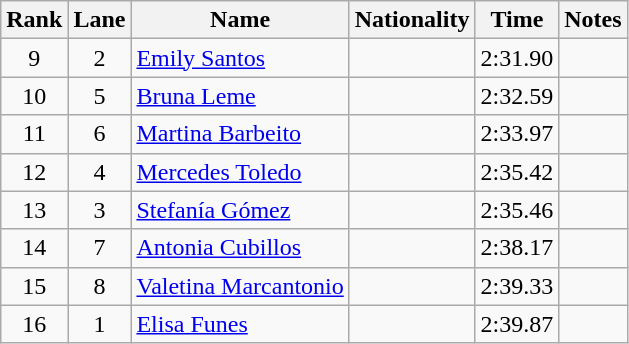<table class="wikitable sortable" style="text-align:center">
<tr>
<th>Rank</th>
<th>Lane</th>
<th>Name</th>
<th>Nationality</th>
<th>Time</th>
<th>Notes</th>
</tr>
<tr>
<td>9</td>
<td>2</td>
<td align="left"><a href='#'>Emily Santos</a></td>
<td align="left"></td>
<td>2:31.90</td>
<td></td>
</tr>
<tr>
<td>10</td>
<td>5</td>
<td align="left"><a href='#'>Bruna Leme</a></td>
<td align="left"></td>
<td>2:32.59</td>
<td></td>
</tr>
<tr>
<td>11</td>
<td>6</td>
<td align="left"><a href='#'>Martina Barbeito</a></td>
<td align="left"></td>
<td>2:33.97</td>
<td></td>
</tr>
<tr>
<td>12</td>
<td>4</td>
<td align="left"><a href='#'>Mercedes Toledo</a></td>
<td align="left"></td>
<td>2:35.42</td>
<td></td>
</tr>
<tr>
<td>13</td>
<td>3</td>
<td align="left"><a href='#'>Stefanía Gómez</a></td>
<td align="left"></td>
<td>2:35.46</td>
<td></td>
</tr>
<tr>
<td>14</td>
<td>7</td>
<td align="left"><a href='#'>Antonia Cubillos</a></td>
<td align="left"></td>
<td>2:38.17</td>
<td></td>
</tr>
<tr>
<td>15</td>
<td>8</td>
<td align="left"><a href='#'>Valetina Marcantonio</a></td>
<td align="left"></td>
<td>2:39.33</td>
<td></td>
</tr>
<tr>
<td>16</td>
<td>1</td>
<td align="left"><a href='#'>Elisa Funes</a></td>
<td align="left"></td>
<td>2:39.87</td>
<td></td>
</tr>
</table>
